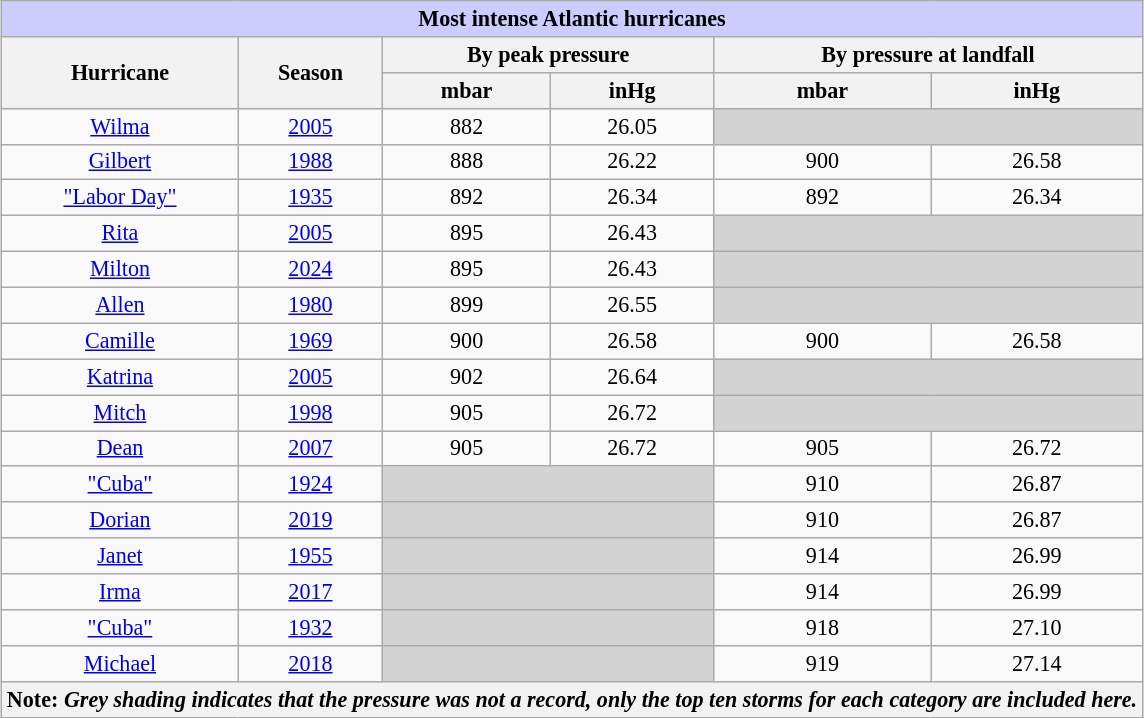<table class="wikitable sortable" style="margin:0.5em auto; font-size: 92%;">
<tr>
<th colspan=6 style="background:#ccf;">Most intense Atlantic hurricanes</th>
</tr>
<tr>
<th rowspan=2>Hurricane</th>
<th rowspan=2>Season</th>
<th colspan=2>By peak pressure</th>
<th colspan=2>By pressure at landfall</th>
</tr>
<tr>
<th>mbar</th>
<th class="unsortable">inHg</th>
<th>mbar</th>
<th class="unsortable">inHg</th>
</tr>
<tr>
<td style="text-align:center;"><a href='#'>Wilma</a></td>
<td style="text-align:center;"><a href='#'>2005</a></td>
<td style="text-align:center;">882</td>
<td style="text-align:center;">26.05</td>
<td colspan="2" style="background:lightgrey;"></td>
</tr>
<tr>
<td style="text-align:center;"><a href='#'>Gilbert</a></td>
<td style="text-align:center;"><a href='#'>1988</a></td>
<td style="text-align:center;">888</td>
<td style="text-align:center;">26.22</td>
<td style="text-align:center;">900</td>
<td style="text-align:center;">26.58</td>
</tr>
<tr>
<td style="text-align:center;"><a href='#'>"Labor Day"</a></td>
<td style="text-align:center;"><a href='#'>1935</a></td>
<td style="text-align:center;">892</td>
<td style="text-align:center;">26.34</td>
<td style="text-align:center;">892</td>
<td style="text-align:center;">26.34</td>
</tr>
<tr>
<td style="text-align:center;"><a href='#'>Rita</a></td>
<td style="text-align:center;"><a href='#'>2005</a></td>
<td style="text-align:center;">895</td>
<td style="text-align:center;">26.43</td>
<td colspan="2" style="background:lightgrey;"></td>
</tr>
<tr>
<td style="text-align:center;"><a href='#'>Milton</a></td>
<td style="text-align:center;"><a href='#'>2024</a></td>
<td style="text-align:center;">895</td>
<td style="text-align:center;">26.43</td>
<td colspan="2" style="background:lightgrey;"></td>
</tr>
<tr>
<td style="text-align:center;"><a href='#'>Allen</a></td>
<td style="text-align:center;"><a href='#'>1980</a></td>
<td style="text-align:center;">899</td>
<td style="text-align:center;">26.55</td>
<td colspan="2" style="background:lightgrey;"></td>
</tr>
<tr>
<td style="text-align:center;"><a href='#'>Camille</a></td>
<td style="text-align:center;"><a href='#'>1969</a></td>
<td style="text-align:center;">900</td>
<td style="text-align:center;">26.58</td>
<td style="text-align:center;">900</td>
<td style="text-align:center;">26.58</td>
</tr>
<tr>
<td style="text-align:center;"><a href='#'>Katrina</a></td>
<td style="text-align:center;"><a href='#'>2005</a></td>
<td style="text-align:center;">902</td>
<td style="text-align:center;">26.64</td>
<td colspan="2" style="background:lightgrey;"></td>
</tr>
<tr>
<td style="text-align:center;"><a href='#'>Mitch</a></td>
<td style="text-align:center;"><a href='#'>1998</a></td>
<td style="text-align:center;">905</td>
<td style="text-align:center;">26.72</td>
<td colspan="2" style="background:lightgrey;"></td>
</tr>
<tr>
<td style="text-align:center;"><a href='#'>Dean</a></td>
<td style="text-align:center;"><a href='#'>2007</a></td>
<td style="text-align:center;">905</td>
<td style="text-align:center;">26.72</td>
<td style="text-align:center;">905</td>
<td style="text-align:center;">26.72</td>
</tr>
<tr>
<td style="text-align:center;"><a href='#'>"Cuba"</a></td>
<td style="text-align:center;"><a href='#'>1924</a></td>
<td colspan="2" style="background:lightgrey;"></td>
<td style="text-align:center;">910</td>
<td style="text-align:center;">26.87</td>
</tr>
<tr>
<td style="text-align:center;"><a href='#'>Dorian</a></td>
<td style="text-align:center;"><a href='#'>2019</a></td>
<td colspan="2" style="background:lightgrey;"></td>
<td style="text-align:center;">910</td>
<td style="text-align:center;">26.87</td>
</tr>
<tr>
<td style="text-align:center;"><a href='#'>Janet</a></td>
<td style="text-align:center;"><a href='#'>1955</a></td>
<td colspan="2" style="background:lightgrey;"></td>
<td style="text-align:center;">914</td>
<td style="text-align:center;">26.99</td>
</tr>
<tr>
<td style="text-align:center;"><a href='#'>Irma</a></td>
<td style="text-align:center;"><a href='#'>2017</a></td>
<td colspan="2" style="background:lightgrey;"></td>
<td style="text-align:center;">914</td>
<td style="text-align:center;">26.99</td>
</tr>
<tr>
<td style="text-align:center;"><a href='#'>"Cuba"</a></td>
<td style="text-align:center;"><a href='#'>1932</a></td>
<td colspan="2" style="background:lightgrey;"></td>
<td style="text-align:center;">918</td>
<td style="text-align:center;">27.10</td>
</tr>
<tr>
<td style="text-align:center;"><a href='#'>Michael</a></td>
<td style="text-align:center;"><a href='#'>2018</a></td>
<td colspan="2" style="background:lightgrey;"></td>
<td style="text-align:center;">919</td>
<td style="text-align:center;">27.14</td>
</tr>
<tr class="small">
<th colspan="6">Note: <em>Grey shading indicates that the pressure was not a record, only the top ten storms for each category are included here.</em></th>
</tr>
</table>
